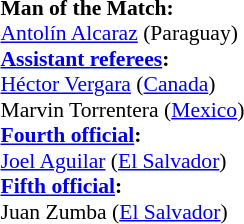<table width=50% style="font-size: 90%">
<tr>
<td><br><strong>Man of the Match:</strong>
<br><a href='#'>Antolín Alcaraz</a> (Paraguay)<br><strong><a href='#'>Assistant referees</a>:</strong>
<br><a href='#'>Héctor Vergara</a> (<a href='#'>Canada</a>)
<br>Marvin Torrentera (<a href='#'>Mexico</a>)
<br><strong><a href='#'>Fourth official</a>:</strong>
<br><a href='#'>Joel Aguilar</a> (<a href='#'>El Salvador</a>)
<br><strong><a href='#'>Fifth official</a>:</strong>
<br>Juan Zumba (<a href='#'>El Salvador</a>)</td>
</tr>
</table>
